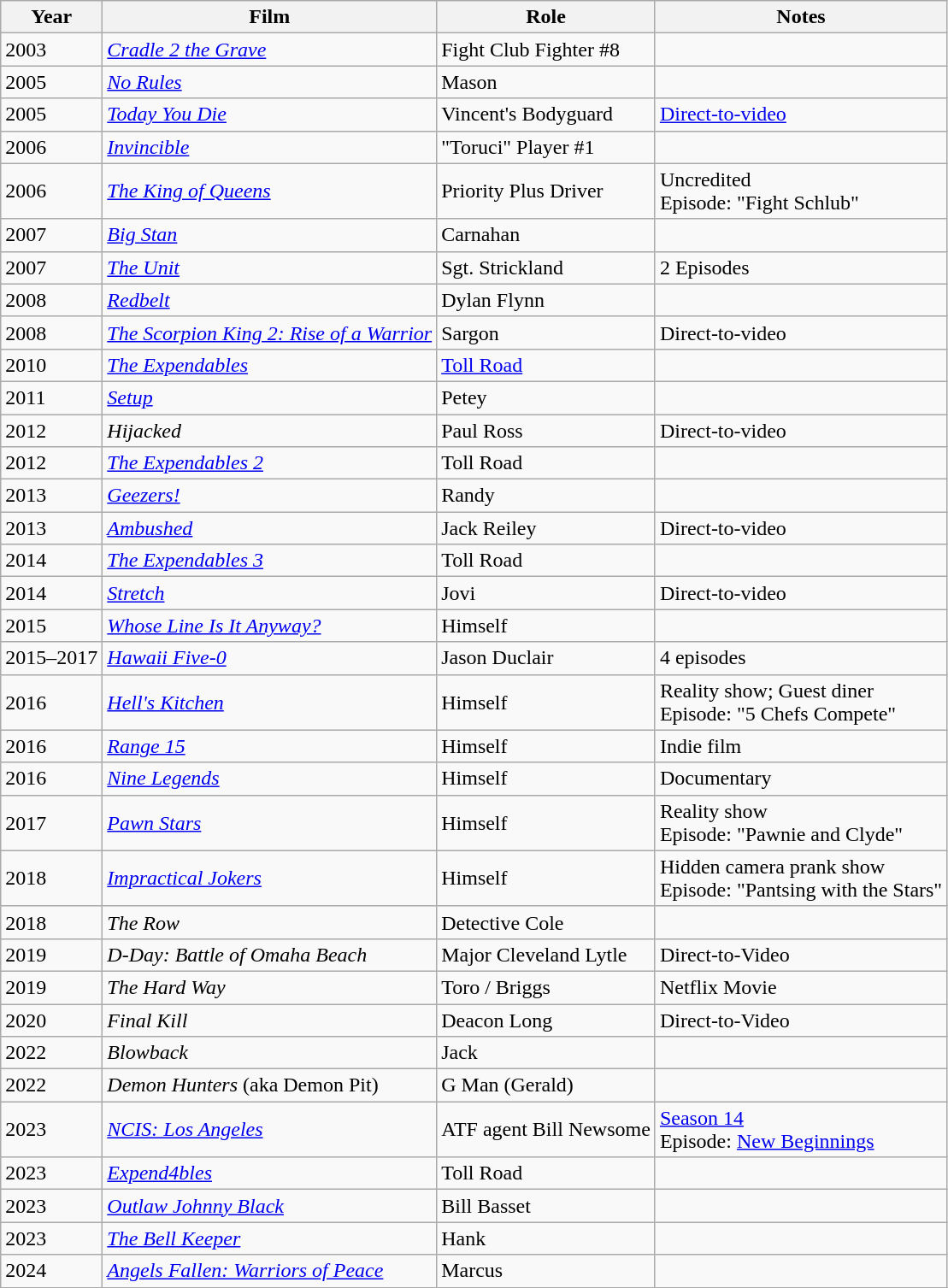<table class="wikitable sortable">
<tr>
<th>Year</th>
<th>Film</th>
<th>Role</th>
<th class="unsortable">Notes</th>
</tr>
<tr>
<td>2003</td>
<td><em><a href='#'>Cradle 2 the Grave</a></em></td>
<td>Fight Club Fighter #8</td>
<td></td>
</tr>
<tr>
<td>2005</td>
<td><em><a href='#'>No Rules</a></em></td>
<td>Mason</td>
<td></td>
</tr>
<tr>
<td>2005</td>
<td><em><a href='#'>Today You Die</a></em></td>
<td>Vincent's Bodyguard</td>
<td><a href='#'>Direct-to-video</a></td>
</tr>
<tr>
<td>2006</td>
<td><em><a href='#'>Invincible</a></em></td>
<td>"Toruci" Player #1</td>
<td></td>
</tr>
<tr>
<td>2006</td>
<td><em><a href='#'>The King of Queens</a></em></td>
<td>Priority Plus Driver</td>
<td>Uncredited<br>Episode: "Fight Schlub"</td>
</tr>
<tr>
<td>2007</td>
<td><em><a href='#'>Big Stan</a></em></td>
<td>Carnahan</td>
<td></td>
</tr>
<tr>
<td>2007</td>
<td><em><a href='#'>The Unit</a></em></td>
<td>Sgt. Strickland</td>
<td>2 Episodes</td>
</tr>
<tr>
<td>2008</td>
<td><em><a href='#'>Redbelt</a></em></td>
<td>Dylan Flynn</td>
<td></td>
</tr>
<tr>
<td>2008</td>
<td><em><a href='#'>The Scorpion King 2: Rise of a Warrior</a></em></td>
<td>Sargon</td>
<td>Direct-to-video</td>
</tr>
<tr>
<td>2010</td>
<td><em><a href='#'>The Expendables</a></em></td>
<td><a href='#'>Toll Road</a></td>
<td></td>
</tr>
<tr>
<td>2011</td>
<td><em><a href='#'>Setup</a></em></td>
<td>Petey</td>
<td></td>
</tr>
<tr>
<td>2012</td>
<td><em>Hijacked</em></td>
<td>Paul Ross</td>
<td>Direct-to-video</td>
</tr>
<tr>
<td>2012</td>
<td><em><a href='#'>The Expendables 2</a></em></td>
<td>Toll Road</td>
<td></td>
</tr>
<tr>
<td>2013</td>
<td><em><a href='#'>Geezers!</a></em></td>
<td>Randy</td>
<td></td>
</tr>
<tr>
<td>2013</td>
<td><em><a href='#'>Ambushed</a></em></td>
<td>Jack Reiley</td>
<td>Direct-to-video</td>
</tr>
<tr>
<td>2014</td>
<td><em><a href='#'>The Expendables 3</a></em></td>
<td>Toll Road</td>
<td></td>
</tr>
<tr>
<td>2014</td>
<td><em><a href='#'>Stretch</a></em></td>
<td>Jovi</td>
<td>Direct-to-video</td>
</tr>
<tr>
<td>2015</td>
<td><em><a href='#'>Whose Line Is It Anyway?</a></em></td>
<td>Himself</td>
<td></td>
</tr>
<tr>
<td>2015–2017</td>
<td><em><a href='#'>Hawaii Five-0</a></em></td>
<td>Jason Duclair</td>
<td>4 episodes</td>
</tr>
<tr>
<td>2016</td>
<td><em><a href='#'>Hell's Kitchen</a></em></td>
<td>Himself</td>
<td>Reality show; Guest diner<br>Episode: "5 Chefs Compete"</td>
</tr>
<tr>
<td>2016</td>
<td><em><a href='#'>Range 15</a></em></td>
<td>Himself</td>
<td>Indie film</td>
</tr>
<tr>
<td>2016</td>
<td><em><a href='#'>Nine Legends</a></em></td>
<td>Himself</td>
<td>Documentary</td>
</tr>
<tr>
<td>2017</td>
<td><em><a href='#'>Pawn Stars</a></em></td>
<td>Himself</td>
<td>Reality show<br>Episode: "Pawnie and Clyde"</td>
</tr>
<tr>
<td>2018</td>
<td><em><a href='#'>Impractical Jokers</a></em></td>
<td>Himself</td>
<td>Hidden camera prank show<br>Episode: "Pantsing with the Stars"</td>
</tr>
<tr>
<td>2018</td>
<td><em>The Row</em></td>
<td>Detective Cole</td>
<td></td>
</tr>
<tr>
<td>2019</td>
<td><em>D-Day: Battle of Omaha Beach</em></td>
<td>Major Cleveland Lytle</td>
<td>Direct-to-Video</td>
</tr>
<tr>
<td>2019</td>
<td><em>The Hard Way</em></td>
<td>Toro / Briggs</td>
<td>Netflix Movie</td>
</tr>
<tr>
<td>2020</td>
<td><em>Final Kill</em></td>
<td>Deacon Long</td>
<td>Direct-to-Video</td>
</tr>
<tr>
<td>2022</td>
<td><em>Blowback</em></td>
<td>Jack</td>
<td></td>
</tr>
<tr>
<td>2022</td>
<td><em>Demon Hunters</em> (aka Demon Pit)</td>
<td>G Man (Gerald)</td>
<td></td>
</tr>
<tr>
<td>2023</td>
<td><em><a href='#'>NCIS: Los Angeles</a></em></td>
<td>ATF agent Bill Newsome</td>
<td><a href='#'>Season 14</a><br>Episode: <a href='#'>New Beginnings</a></td>
</tr>
<tr>
<td>2023</td>
<td><em><a href='#'>Expend4bles</a></em></td>
<td>Toll Road</td>
<td></td>
</tr>
<tr>
<td>2023</td>
<td><em><a href='#'>Outlaw Johnny Black</a></em></td>
<td>Bill Basset</td>
<td></td>
</tr>
<tr>
<td>2023</td>
<td><em><a href='#'>The Bell Keeper</a></em></td>
<td>Hank</td>
<td></td>
</tr>
<tr>
<td>2024</td>
<td><em><a href='#'>Angels Fallen: Warriors of Peace</a></em></td>
<td>Marcus</td>
<td></td>
</tr>
</table>
